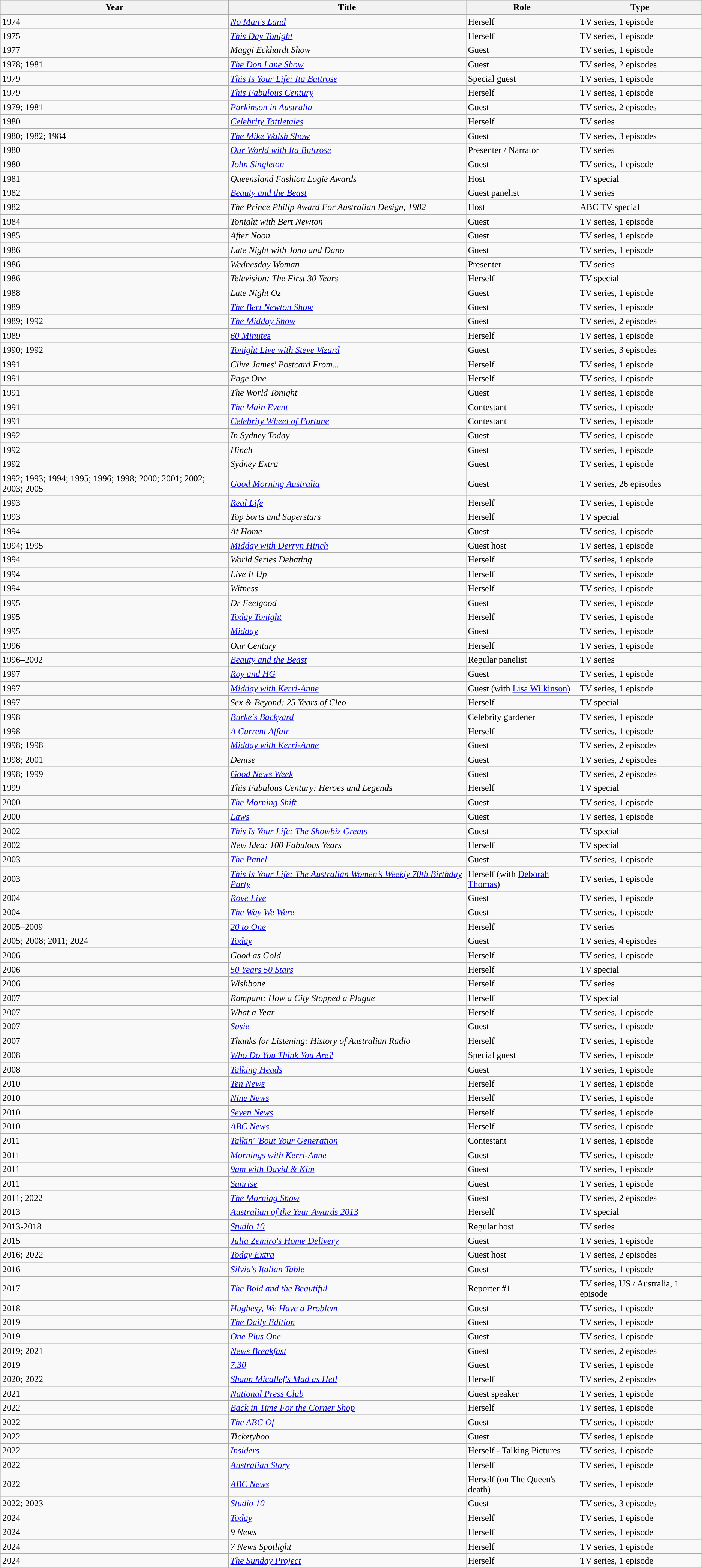<table class="wikitable">
<tr>
<th>Year</th>
<th>Title</th>
<th>Role</th>
<th>Type</th>
</tr>
<tr>
<td>1974</td>
<td><em><a href='#'>No Man's Land</a></em></td>
<td>Herself</td>
<td>TV series, 1 episode</td>
</tr>
<tr>
<td>1975</td>
<td><em><a href='#'>This Day Tonight</a></em></td>
<td>Herself</td>
<td>TV series, 1 episode</td>
</tr>
<tr>
<td>1977</td>
<td><em>Maggi Eckhardt Show</em></td>
<td>Guest</td>
<td>TV series, 1 episode</td>
</tr>
<tr>
<td>1978; 1981</td>
<td><em><a href='#'>The Don Lane Show</a></em></td>
<td>Guest</td>
<td>TV series, 2 episodes</td>
</tr>
<tr>
<td>1979</td>
<td><em><a href='#'>This Is Your Life: Ita Buttrose</a></em></td>
<td>Special guest</td>
<td>TV series, 1 episode</td>
</tr>
<tr>
<td>1979</td>
<td><em><a href='#'>This Fabulous Century</a></em></td>
<td>Herself</td>
<td>TV series, 1 episode</td>
</tr>
<tr>
<td>1979; 1981</td>
<td><em><a href='#'>Parkinson in Australia</a></em></td>
<td>Guest</td>
<td>TV series, 2 episodes</td>
</tr>
<tr>
<td>1980</td>
<td><em><a href='#'>Celebrity Tattletales</a></em></td>
<td>Herself</td>
<td>TV series</td>
</tr>
<tr>
<td>1980; 1982; 1984</td>
<td><em><a href='#'>The Mike Walsh Show</a></em></td>
<td>Guest</td>
<td>TV series, 3 episodes</td>
</tr>
<tr>
<td>1980</td>
<td><em><a href='#'>Our World with Ita Buttrose</a></em></td>
<td>Presenter / Narrator</td>
<td>TV series</td>
</tr>
<tr>
<td>1980</td>
<td><em><a href='#'>John Singleton</a></em></td>
<td>Guest</td>
<td>TV series, 1 episode</td>
</tr>
<tr>
<td>1981</td>
<td><em>Queensland Fashion Logie Awards</em></td>
<td>Host</td>
<td>TV special</td>
</tr>
<tr>
<td>1982</td>
<td><em><a href='#'>Beauty and the Beast</a></em></td>
<td>Guest panelist</td>
<td>TV series</td>
</tr>
<tr>
<td>1982</td>
<td><em>The Prince Philip Award For Australian Design, 1982</em></td>
<td>Host</td>
<td>ABC TV special</td>
</tr>
<tr>
<td>1984</td>
<td><em>Tonight with Bert Newton</em></td>
<td>Guest</td>
<td>TV series, 1 episode</td>
</tr>
<tr>
<td>1985</td>
<td><em>After Noon</em></td>
<td>Guest</td>
<td>TV series, 1 episode</td>
</tr>
<tr>
<td>1986</td>
<td><em>Late Night with Jono and Dano</em></td>
<td>Guest</td>
<td>TV series, 1 episode</td>
</tr>
<tr>
<td>1986</td>
<td><em>Wednesday Woman</em></td>
<td>Presenter</td>
<td>TV series</td>
</tr>
<tr>
<td>1986</td>
<td><em>Television: The First 30 Years</em></td>
<td>Herself</td>
<td>TV special</td>
</tr>
<tr>
<td>1988</td>
<td><em>Late Night Oz</em></td>
<td>Guest</td>
<td>TV series, 1 episode</td>
</tr>
<tr>
<td>1989</td>
<td><em><a href='#'>The Bert Newton Show</a></em></td>
<td>Guest</td>
<td>TV series, 1 episode</td>
</tr>
<tr>
<td>1989; 1992</td>
<td><em><a href='#'>The Midday Show</a></em></td>
<td>Guest</td>
<td>TV series, 2 episodes</td>
</tr>
<tr>
<td>1989</td>
<td><em><a href='#'>60 Minutes</a></em></td>
<td>Herself</td>
<td>TV series, 1 episode</td>
</tr>
<tr>
<td>1990; 1992</td>
<td><em><a href='#'>Tonight Live with Steve Vizard</a></em></td>
<td>Guest</td>
<td>TV series, 3 episodes</td>
</tr>
<tr>
<td>1991</td>
<td><em>Clive James' Postcard From...</em></td>
<td>Herself</td>
<td>TV series, 1 episode</td>
</tr>
<tr>
<td>1991</td>
<td><em>Page One</em></td>
<td>Herself</td>
<td>TV series, 1 episode</td>
</tr>
<tr>
<td>1991</td>
<td><em>The World Tonight</em></td>
<td>Guest</td>
<td>TV series, 1 episode</td>
</tr>
<tr>
<td>1991</td>
<td><em><a href='#'>The Main Event</a></em></td>
<td>Contestant</td>
<td>TV series, 1 episode</td>
</tr>
<tr>
<td>1991</td>
<td><em><a href='#'>Celebrity Wheel of Fortune</a></em></td>
<td>Contestant</td>
<td>TV series, 1 episode</td>
</tr>
<tr>
<td>1992</td>
<td><em>In Sydney Today</em></td>
<td>Guest</td>
<td>TV series, 1 episode</td>
</tr>
<tr>
<td>1992</td>
<td><em>Hinch</em></td>
<td>Guest</td>
<td>TV series, 1 episode</td>
</tr>
<tr>
<td>1992</td>
<td><em>Sydney Extra</em></td>
<td>Guest</td>
<td>TV series, 1 episode</td>
</tr>
<tr>
<td>1992; 1993; 1994; 1995; 1996; 1998; 2000; 2001; 2002; 2003; 2005</td>
<td><em><a href='#'>Good Morning Australia</a></em></td>
<td>Guest</td>
<td>TV series, 26 episodes</td>
</tr>
<tr>
<td>1993</td>
<td><em><a href='#'>Real Life</a></em></td>
<td>Herself</td>
<td>TV series, 1 episode</td>
</tr>
<tr>
<td>1993</td>
<td><em>Top Sorts and Superstars</em></td>
<td>Herself</td>
<td>TV special</td>
</tr>
<tr>
<td>1994</td>
<td><em>At Home</em></td>
<td>Guest</td>
<td>TV series, 1 episode</td>
</tr>
<tr>
<td>1994; 1995</td>
<td><em><a href='#'>Midday with Derryn Hinch</a></em></td>
<td>Guest host</td>
<td>TV series, 1 episode</td>
</tr>
<tr>
<td>1994</td>
<td><em>World Series Debating</em></td>
<td>Herself</td>
<td>TV series, 1 episode</td>
</tr>
<tr>
<td>1994</td>
<td><em>Live It Up</em></td>
<td>Herself</td>
<td>TV series, 1 episode</td>
</tr>
<tr>
<td>1994</td>
<td><em>Witness</em></td>
<td>Herself</td>
<td>TV series, 1 episode</td>
</tr>
<tr>
<td>1995</td>
<td><em>Dr Feelgood</em></td>
<td>Guest</td>
<td>TV series, 1 episode</td>
</tr>
<tr>
<td>1995</td>
<td><em><a href='#'>Today Tonight</a></em></td>
<td>Herself</td>
<td>TV series, 1 episode</td>
</tr>
<tr>
<td>1995</td>
<td><em><a href='#'>Midday</a></em></td>
<td>Guest</td>
<td>TV series, 1 episode</td>
</tr>
<tr>
<td>1996</td>
<td><em>Our Century</em></td>
<td>Herself</td>
<td>TV series, 1 episode</td>
</tr>
<tr>
<td>1996–2002</td>
<td><em><a href='#'>Beauty and the Beast</a></em></td>
<td>Regular panelist</td>
<td>TV series</td>
</tr>
<tr>
<td>1997</td>
<td><em><a href='#'>Roy and HG</a></em></td>
<td>Guest</td>
<td>TV series, 1 episode</td>
</tr>
<tr>
<td>1997</td>
<td><em><a href='#'>Midday with Kerri-Anne</a></em></td>
<td>Guest (with <a href='#'>Lisa Wilkinson</a>)</td>
<td>TV series, 1 episode</td>
</tr>
<tr>
<td>1997</td>
<td><em>Sex & Beyond: 25 Years of Cleo</em></td>
<td>Herself</td>
<td>TV special</td>
</tr>
<tr>
<td>1998</td>
<td><em><a href='#'>Burke's Backyard</a></em></td>
<td>Celebrity gardener</td>
<td>TV series, 1 episode</td>
</tr>
<tr>
<td>1998</td>
<td><em><a href='#'>A Current Affair</a></em></td>
<td>Herself</td>
<td>TV series, 1 episode</td>
</tr>
<tr>
<td>1998; 1998</td>
<td><em><a href='#'>Midday with Kerri-Anne</a></em></td>
<td>Guest</td>
<td>TV series, 2 episodes</td>
</tr>
<tr>
<td>1998; 2001</td>
<td><em>Denise</em></td>
<td>Guest</td>
<td>TV series, 2 episodes</td>
</tr>
<tr>
<td>1998; 1999</td>
<td><em><a href='#'>Good News Week</a></em></td>
<td>Guest</td>
<td>TV series, 2 episodes</td>
</tr>
<tr>
<td>1999</td>
<td><em>This Fabulous Century: Heroes and Legends</em></td>
<td>Herself</td>
<td>TV special</td>
</tr>
<tr>
<td>2000</td>
<td><em><a href='#'>The Morning Shift</a></em></td>
<td>Guest</td>
<td>TV series, 1 episode</td>
</tr>
<tr>
<td>2000</td>
<td><em><a href='#'>Laws</a></em></td>
<td>Guest</td>
<td>TV series, 1 episode</td>
</tr>
<tr>
<td>2002</td>
<td><em><a href='#'>This Is Your Life: The Showbiz Greats</a></em></td>
<td>Guest</td>
<td>TV special</td>
</tr>
<tr>
<td>2002</td>
<td><em>New Idea: 100 Fabulous Years</em></td>
<td>Herself</td>
<td>TV special</td>
</tr>
<tr>
<td>2003</td>
<td><em><a href='#'>The Panel</a></em></td>
<td>Guest</td>
<td>TV series, 1 episode</td>
</tr>
<tr>
<td>2003</td>
<td><em><a href='#'>This Is Your Life: The Australian Women’s Weekly 70th Birthday Party</a></em></td>
<td>Herself (with <a href='#'>Deborah Thomas</a>)</td>
<td>TV series, 1 episode</td>
</tr>
<tr>
<td>2004</td>
<td><em><a href='#'>Rove Live</a></em></td>
<td>Guest</td>
<td>TV series, 1 episode</td>
</tr>
<tr>
<td>2004</td>
<td><em><a href='#'>The Way We Were</a></em></td>
<td>Guest</td>
<td>TV series, 1 episode</td>
</tr>
<tr>
<td>2005–2009</td>
<td><em><a href='#'>20 to One</a></em></td>
<td>Herself</td>
<td>TV series</td>
</tr>
<tr>
<td>2005; 2008; 2011; 2024</td>
<td><em><a href='#'>Today</a></em></td>
<td>Guest</td>
<td>TV series, 4 episodes</td>
</tr>
<tr>
<td>2006</td>
<td><em>Good as Gold</em></td>
<td>Herself</td>
<td>TV series, 1 episode</td>
</tr>
<tr>
<td>2006</td>
<td><em><a href='#'>50 Years 50 Stars</a></em></td>
<td>Herself</td>
<td>TV special</td>
</tr>
<tr>
<td>2006</td>
<td><em>Wishbone</em></td>
<td>Herself</td>
<td>TV series</td>
</tr>
<tr>
<td>2007</td>
<td><em>Rampant: How a City Stopped a Plague</em></td>
<td>Herself</td>
<td>TV special</td>
</tr>
<tr>
<td>2007</td>
<td><em>What a Year</em></td>
<td>Herself</td>
<td>TV series, 1 episode</td>
</tr>
<tr>
<td>2007</td>
<td><em><a href='#'>Susie</a></em></td>
<td>Guest</td>
<td>TV series, 1 episode</td>
</tr>
<tr>
<td>2007</td>
<td><em>Thanks for Listening: History of Australian Radio</em></td>
<td>Herself</td>
<td>TV series, 1 episode</td>
</tr>
<tr>
<td>2008</td>
<td><em><a href='#'>Who Do You Think You Are?</a></em></td>
<td>Special guest</td>
<td>TV series, 1 episode</td>
</tr>
<tr>
<td>2008</td>
<td><em><a href='#'>Talking Heads</a></em></td>
<td>Guest</td>
<td>TV series, 1 episode</td>
</tr>
<tr>
<td>2010</td>
<td><em><a href='#'>Ten News</a></em></td>
<td>Herself</td>
<td>TV series, 1 episode</td>
</tr>
<tr>
<td>2010</td>
<td><em><a href='#'>Nine News</a></em></td>
<td>Herself</td>
<td>TV series, 1 episode</td>
</tr>
<tr>
<td>2010</td>
<td><em><a href='#'>Seven News</a></em></td>
<td>Herself</td>
<td>TV series, 1 episode</td>
</tr>
<tr>
<td>2010</td>
<td><em><a href='#'>ABC News</a></em></td>
<td>Herself</td>
<td>TV series, 1 episode</td>
</tr>
<tr>
<td>2011</td>
<td><em><a href='#'>Talkin' 'Bout Your Generation</a></em></td>
<td>Contestant</td>
<td>TV series, 1 episode</td>
</tr>
<tr>
<td>2011</td>
<td><em><a href='#'>Mornings with Kerri-Anne</a></em></td>
<td>Guest</td>
<td>TV series, 1 episode</td>
</tr>
<tr>
<td>2011</td>
<td><em><a href='#'>9am with David & Kim</a></em></td>
<td>Guest</td>
<td>TV series, 1 episode</td>
</tr>
<tr>
<td>2011</td>
<td><em><a href='#'>Sunrise</a></em></td>
<td>Guest</td>
<td>TV series, 1 episode</td>
</tr>
<tr>
<td>2011; 2022</td>
<td><em><a href='#'>The Morning Show</a></em></td>
<td>Guest</td>
<td>TV series, 2 episodes</td>
</tr>
<tr>
<td>2013</td>
<td><em><a href='#'>Australian of the Year Awards 2013</a></em></td>
<td>Herself</td>
<td>TV special</td>
</tr>
<tr>
<td>2013-2018</td>
<td><em><a href='#'>Studio 10</a></em></td>
<td>Regular host</td>
<td>TV series</td>
</tr>
<tr>
<td>2015</td>
<td><em><a href='#'>Julia Zemiro's Home Delivery</a></em></td>
<td>Guest</td>
<td>TV series, 1 episode</td>
</tr>
<tr>
<td>2016; 2022</td>
<td><em><a href='#'>Today Extra</a></em></td>
<td>Guest host</td>
<td>TV series, 2 episodes</td>
</tr>
<tr>
<td>2016</td>
<td><em><a href='#'>Silvia's Italian Table</a></em></td>
<td>Guest</td>
<td>TV series, 1 episode</td>
</tr>
<tr>
<td>2017</td>
<td><em><a href='#'>The Bold and the Beautiful</a></em></td>
<td>Reporter #1</td>
<td>TV series, US / Australia, 1 episode</td>
</tr>
<tr>
<td>2018</td>
<td><em><a href='#'>Hughesy, We Have a Problem</a></em></td>
<td>Guest</td>
<td>TV series, 1 episode</td>
</tr>
<tr>
<td>2019</td>
<td><em><a href='#'>The Daily Edition</a></em></td>
<td>Guest</td>
<td>TV series, 1 episode</td>
</tr>
<tr>
<td>2019</td>
<td><em><a href='#'>One Plus One</a></em></td>
<td>Guest</td>
<td>TV series, 1 episode</td>
</tr>
<tr>
<td>2019; 2021</td>
<td><em><a href='#'>News Breakfast</a></em></td>
<td>Guest</td>
<td>TV series, 2 episodes</td>
</tr>
<tr>
<td>2019</td>
<td><em><a href='#'>7.30</a></em></td>
<td>Guest</td>
<td>TV series, 1 episode</td>
</tr>
<tr>
<td>2020; 2022</td>
<td><em><a href='#'>Shaun Micallef's Mad as Hell</a></em></td>
<td>Herself</td>
<td>TV series, 2 episodes</td>
</tr>
<tr>
<td>2021</td>
<td><em><a href='#'>National Press Club</a></em></td>
<td>Guest speaker</td>
<td>TV series, 1 episode</td>
</tr>
<tr>
<td>2022</td>
<td><em><a href='#'>Back in Time For the Corner Shop</a></em></td>
<td>Herself</td>
<td>TV series, 1 episode</td>
</tr>
<tr>
<td>2022</td>
<td><em><a href='#'>The ABC Of</a></em></td>
<td>Guest</td>
<td>TV series, 1 episode</td>
</tr>
<tr>
<td>2022</td>
<td><em>Ticketyboo</em></td>
<td>Guest</td>
<td>TV series, 1 episode</td>
</tr>
<tr>
<td>2022</td>
<td><em><a href='#'>Insiders</a></em></td>
<td>Herself - Talking Pictures</td>
<td>TV series, 1 episode</td>
</tr>
<tr>
<td>2022</td>
<td><em><a href='#'>Australian Story</a></em></td>
<td>Herself</td>
<td>TV series, 1 episode</td>
</tr>
<tr>
<td>2022</td>
<td><em><a href='#'>ABC News</a></em></td>
<td>Herself (on The Queen's death)</td>
<td>TV series, 1 episode</td>
</tr>
<tr>
<td>2022; 2023</td>
<td><em><a href='#'>Studio 10</a></em></td>
<td>Guest</td>
<td>TV series, 3 episodes</td>
</tr>
<tr>
<td>2024</td>
<td><em><a href='#'>Today</a></em></td>
<td>Herself</td>
<td>TV series, 1 episode</td>
</tr>
<tr>
<td>2024</td>
<td><em>9 News</em></td>
<td>Herself</td>
<td>TV series, 1 episode</td>
</tr>
<tr>
<td>2024</td>
<td><em>7 News Spotlight</em></td>
<td>Herself</td>
<td>TV series, 1 episode</td>
</tr>
<tr>
<td>2024</td>
<td><em><a href='#'>The Sunday Project</a></em></td>
<td>Herself</td>
<td>TV series, 1 episode</td>
</tr>
</table>
